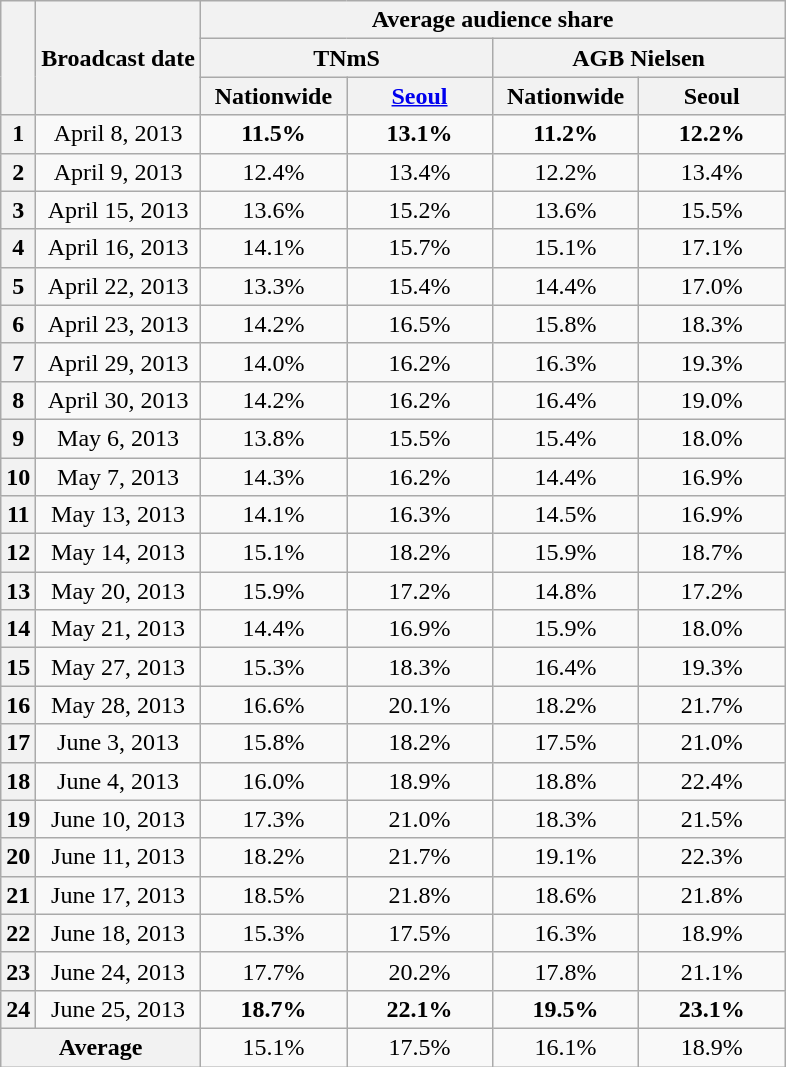<table class=wikitable style="text-align:center">
<tr>
<th rowspan="3"></th>
<th rowspan="3">Broadcast date</th>
<th colspan="4">Average audience share</th>
</tr>
<tr>
<th colspan="2">TNmS</th>
<th colspan="2">AGB Nielsen</th>
</tr>
<tr>
<th width=90>Nationwide</th>
<th width=90><a href='#'>Seoul</a></th>
<th width=90>Nationwide</th>
<th width=90>Seoul</th>
</tr>
<tr>
<th>1</th>
<td>April 8, 2013</td>
<td><span><strong>11.5%</strong></span></td>
<td><span><strong>13.1%</strong></span></td>
<td><span><strong>11.2%</strong></span></td>
<td><span><strong>12.2%</strong></span></td>
</tr>
<tr>
<th>2</th>
<td>April 9, 2013</td>
<td>12.4%</td>
<td>13.4%</td>
<td>12.2%</td>
<td>13.4%</td>
</tr>
<tr>
<th>3</th>
<td>April 15, 2013</td>
<td>13.6%</td>
<td>15.2%</td>
<td>13.6%</td>
<td>15.5%</td>
</tr>
<tr>
<th>4</th>
<td>April 16, 2013</td>
<td>14.1%</td>
<td>15.7%</td>
<td>15.1%</td>
<td>17.1%</td>
</tr>
<tr>
<th>5</th>
<td>April 22, 2013</td>
<td>13.3%</td>
<td>15.4%</td>
<td>14.4%</td>
<td>17.0%</td>
</tr>
<tr>
<th>6</th>
<td>April 23, 2013</td>
<td>14.2%</td>
<td>16.5%</td>
<td>15.8%</td>
<td>18.3%</td>
</tr>
<tr>
<th>7</th>
<td>April 29, 2013</td>
<td>14.0%</td>
<td>16.2%</td>
<td>16.3%</td>
<td>19.3%</td>
</tr>
<tr>
<th>8</th>
<td>April 30, 2013</td>
<td>14.2%</td>
<td>16.2%</td>
<td>16.4%</td>
<td>19.0%</td>
</tr>
<tr>
<th>9</th>
<td>May 6, 2013</td>
<td>13.8%</td>
<td>15.5%</td>
<td>15.4%</td>
<td>18.0%</td>
</tr>
<tr>
<th>10</th>
<td>May 7, 2013</td>
<td>14.3%</td>
<td>16.2%</td>
<td>14.4%</td>
<td>16.9%</td>
</tr>
<tr>
<th>11</th>
<td>May 13, 2013</td>
<td>14.1%</td>
<td>16.3%</td>
<td>14.5%</td>
<td>16.9%</td>
</tr>
<tr>
<th>12</th>
<td>May 14, 2013</td>
<td>15.1%</td>
<td>18.2%</td>
<td>15.9%</td>
<td>18.7%</td>
</tr>
<tr>
<th>13</th>
<td>May 20, 2013</td>
<td>15.9%</td>
<td>17.2%</td>
<td>14.8%</td>
<td>17.2%</td>
</tr>
<tr>
<th>14</th>
<td>May 21, 2013</td>
<td>14.4%</td>
<td>16.9%</td>
<td>15.9%</td>
<td>18.0%</td>
</tr>
<tr>
<th>15</th>
<td>May 27, 2013</td>
<td>15.3%</td>
<td>18.3%</td>
<td>16.4%</td>
<td>19.3%</td>
</tr>
<tr>
<th>16</th>
<td>May 28, 2013</td>
<td>16.6%</td>
<td>20.1%</td>
<td>18.2%</td>
<td>21.7%</td>
</tr>
<tr>
<th>17</th>
<td>June 3, 2013</td>
<td>15.8%</td>
<td>18.2%</td>
<td>17.5%</td>
<td>21.0%</td>
</tr>
<tr>
<th>18</th>
<td>June 4, 2013</td>
<td>16.0%</td>
<td>18.9%</td>
<td>18.8%</td>
<td>22.4%</td>
</tr>
<tr>
<th>19</th>
<td>June 10, 2013</td>
<td>17.3%</td>
<td>21.0%</td>
<td>18.3%</td>
<td>21.5%</td>
</tr>
<tr>
<th>20</th>
<td>June 11, 2013</td>
<td>18.2%</td>
<td>21.7%</td>
<td>19.1%</td>
<td>22.3%</td>
</tr>
<tr>
<th>21</th>
<td>June 17, 2013</td>
<td>18.5%</td>
<td>21.8%</td>
<td>18.6%</td>
<td>21.8%</td>
</tr>
<tr>
<th>22</th>
<td>June 18, 2013</td>
<td>15.3%</td>
<td>17.5%</td>
<td>16.3%</td>
<td>18.9%</td>
</tr>
<tr>
<th>23</th>
<td>June 24, 2013</td>
<td>17.7%</td>
<td>20.2%</td>
<td>17.8%</td>
<td>21.1%</td>
</tr>
<tr>
<th>24</th>
<td>June 25, 2013</td>
<td><span><strong>18.7%</strong></span></td>
<td><span><strong>22.1%</strong></span></td>
<td><span><strong>19.5%</strong></span></td>
<td><span><strong>23.1%</strong></span></td>
</tr>
<tr>
<th colspan="2">Average</th>
<td>15.1%</td>
<td>17.5%</td>
<td>16.1%</td>
<td>18.9%</td>
</tr>
</table>
